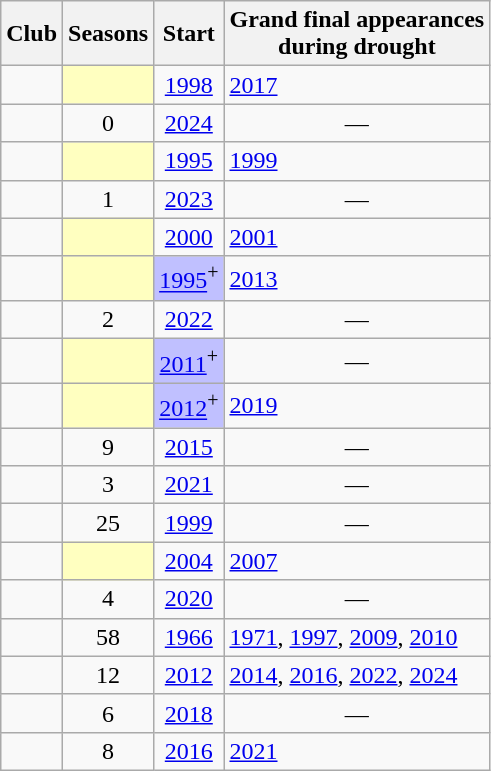<table class="wikitable sortable" style=text-align:center>
<tr>
<th>Club</th>
<th>Seasons</th>
<th>Start</th>
<th>Grand final appearances<br>during drought</th>
</tr>
<tr>
<td align=left></td>
<td bgcolor=FFFFC0></td>
<td><a href='#'>1998</a></td>
<td align=left><a href='#'>2017</a></td>
</tr>
<tr>
<td align=left></td>
<td>0</td>
<td><a href='#'>2024</a></td>
<td>—</td>
</tr>
<tr>
<td align=left></td>
<td bgcolor=FFFFC0></td>
<td><a href='#'>1995</a></td>
<td align=left><a href='#'>1999</a></td>
</tr>
<tr>
<td align=left></td>
<td>1</td>
<td><a href='#'>2023</a></td>
<td>—</td>
</tr>
<tr>
<td align=left></td>
<td bgcolor=FFFFC0></td>
<td><a href='#'>2000</a></td>
<td align=left><a href='#'>2001</a></td>
</tr>
<tr>
<td align=left></td>
<td bgcolor=FFFFC0></td>
<td bgcolor="C0C0FF"><a href='#'>1995</a><sup>+</sup></td>
<td align=left><a href='#'>2013</a></td>
</tr>
<tr>
<td align=left></td>
<td>2</td>
<td><a href='#'>2022</a></td>
<td>—</td>
</tr>
<tr>
<td align=left></td>
<td bgcolor=FFFFC0></td>
<td bgcolor="C0C0FF"><a href='#'>2011</a><sup>+</sup></td>
<td>—</td>
</tr>
<tr>
<td align=left></td>
<td bgcolor=FFFFC0></td>
<td bgcolor="C0C0FF"><a href='#'>2012</a><sup>+</sup></td>
<td align=left><a href='#'>2019</a></td>
</tr>
<tr>
<td align=left></td>
<td>9</td>
<td><a href='#'>2015</a></td>
<td>—</td>
</tr>
<tr>
<td align=left></td>
<td>3</td>
<td><a href='#'>2021</a></td>
<td>—</td>
</tr>
<tr>
<td align=left></td>
<td>25</td>
<td><a href='#'>1999</a></td>
<td>—</td>
</tr>
<tr>
<td align=left></td>
<td bgcolor=FFFFC0></td>
<td><a href='#'>2004</a></td>
<td align=left><a href='#'>2007</a></td>
</tr>
<tr>
<td align=left></td>
<td>4</td>
<td><a href='#'>2020</a></td>
<td>—</td>
</tr>
<tr>
<td align=left></td>
<td>58</td>
<td><a href='#'>1966</a></td>
<td align=left><a href='#'>1971</a>, <a href='#'>1997</a>, <a href='#'>2009</a>, <a href='#'>2010</a></td>
</tr>
<tr>
<td align=left></td>
<td>12</td>
<td><a href='#'>2012</a></td>
<td align=left><a href='#'>2014</a>, <a href='#'>2016</a>, <a href='#'>2022</a>, <a href='#'>2024</a></td>
</tr>
<tr>
<td align=left></td>
<td>6</td>
<td><a href='#'>2018</a></td>
<td>—</td>
</tr>
<tr>
<td align=left></td>
<td>8</td>
<td><a href='#'>2016</a></td>
<td align=left><a href='#'>2021</a></td>
</tr>
</table>
